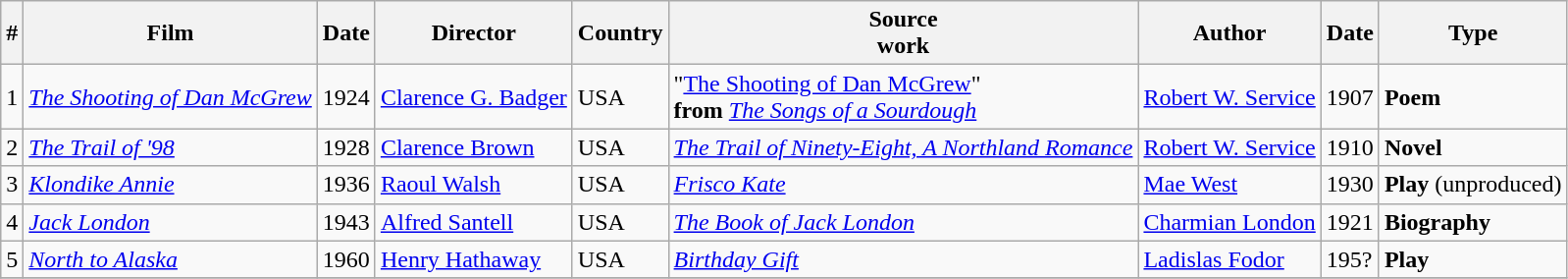<table class="wikitable">
<tr>
<th>#</th>
<th>Film</th>
<th>Date</th>
<th>Director</th>
<th>Country</th>
<th>Source<br>work</th>
<th>Author</th>
<th>Date</th>
<th>Type</th>
</tr>
<tr>
<td>1</td>
<td><em><a href='#'>The Shooting of Dan McGrew</a></em></td>
<td>1924</td>
<td><a href='#'>Clarence G. Badger</a></td>
<td>USA</td>
<td>"<a href='#'>The Shooting of Dan McGrew</a>"<br><strong>from</strong> <em><a href='#'>The Songs of a Sourdough</a></em></td>
<td><a href='#'>Robert W. Service</a></td>
<td>1907</td>
<td><strong>Poem</strong></td>
</tr>
<tr>
<td>2</td>
<td><em><a href='#'>The Trail of '98</a></em></td>
<td>1928</td>
<td><a href='#'>Clarence Brown</a></td>
<td>USA</td>
<td><em><a href='#'>The Trail of Ninety-Eight, A Northland Romance</a></em></td>
<td><a href='#'>Robert W. Service</a></td>
<td>1910</td>
<td><strong>Novel</strong></td>
</tr>
<tr>
<td>3</td>
<td><em><a href='#'>Klondike Annie</a></em></td>
<td>1936</td>
<td><a href='#'>Raoul Walsh</a></td>
<td>USA</td>
<td><em><a href='#'>Frisco Kate</a></em></td>
<td><a href='#'>Mae West</a></td>
<td>1930</td>
<td><strong>Play</strong> (unproduced)</td>
</tr>
<tr>
<td>4</td>
<td><em><a href='#'>Jack London</a></em></td>
<td>1943</td>
<td><a href='#'>Alfred Santell</a></td>
<td>USA</td>
<td><em><a href='#'>The Book of Jack London</a></em></td>
<td><a href='#'>Charmian London</a></td>
<td>1921</td>
<td><strong>Biography</strong></td>
</tr>
<tr>
<td>5</td>
<td><em><a href='#'>North to Alaska</a></em></td>
<td>1960</td>
<td><a href='#'>Henry Hathaway</a></td>
<td>USA</td>
<td><em><a href='#'>Birthday Gift</a></em></td>
<td><a href='#'>Ladislas Fodor</a></td>
<td>195?</td>
<td><strong>Play</strong></td>
</tr>
<tr>
</tr>
</table>
